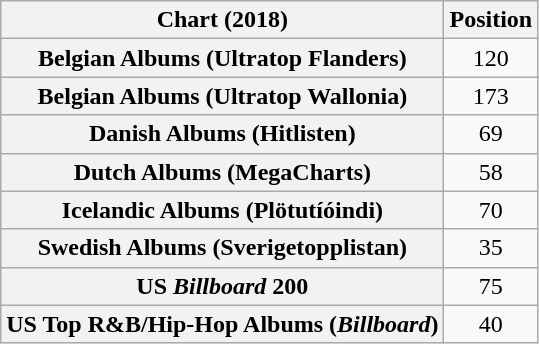<table class="wikitable sortable plainrowheaders" style="text-align:center">
<tr>
<th scope="col">Chart (2018)</th>
<th scope="col">Position</th>
</tr>
<tr>
<th scope="row">Belgian Albums (Ultratop Flanders)</th>
<td>120</td>
</tr>
<tr>
<th scope="row">Belgian Albums (Ultratop Wallonia)</th>
<td>173</td>
</tr>
<tr>
<th scope="row">Danish Albums (Hitlisten)</th>
<td>69</td>
</tr>
<tr>
<th scope="row">Dutch Albums (MegaCharts)</th>
<td>58</td>
</tr>
<tr>
<th scope="row">Icelandic Albums (Plötutíóindi)</th>
<td>70</td>
</tr>
<tr>
<th scope="row">Swedish Albums (Sverigetopplistan)</th>
<td>35</td>
</tr>
<tr>
<th scope="row">US <em>Billboard</em> 200</th>
<td>75</td>
</tr>
<tr>
<th scope="row">US Top R&B/Hip-Hop Albums (<em>Billboard</em>)</th>
<td>40</td>
</tr>
</table>
